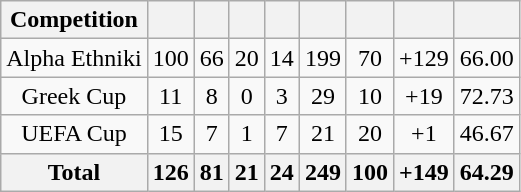<table class="wikitable" style="text-align:center">
<tr>
<th>Competition</th>
<th></th>
<th></th>
<th></th>
<th></th>
<th></th>
<th></th>
<th></th>
<th></th>
</tr>
<tr>
<td>Alpha Ethniki</td>
<td>100</td>
<td>66</td>
<td>20</td>
<td>14</td>
<td>199</td>
<td>70</td>
<td>+129</td>
<td>66.00</td>
</tr>
<tr>
<td>Greek Cup</td>
<td>11</td>
<td>8</td>
<td>0</td>
<td>3</td>
<td>29</td>
<td>10</td>
<td>+19</td>
<td>72.73</td>
</tr>
<tr>
<td>UEFA Cup</td>
<td>15</td>
<td>7</td>
<td>1</td>
<td>7</td>
<td>21</td>
<td>20</td>
<td>+1</td>
<td>46.67</td>
</tr>
<tr>
<th>Total</th>
<th>126</th>
<th>81</th>
<th>21</th>
<th>24</th>
<th>249</th>
<th>100</th>
<th>+149</th>
<th>64.29</th>
</tr>
</table>
